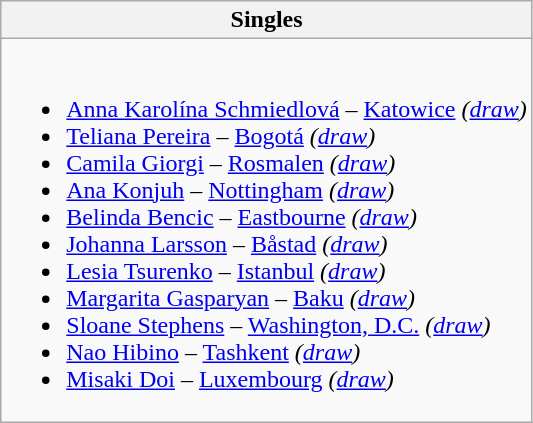<table class="wikitable collapsible collapsed">
<tr>
<th>Singles</th>
</tr>
<tr>
<td><br><ul><li> <a href='#'>Anna Karolína Schmiedlová</a> – <a href='#'>Katowice</a> <em>(<a href='#'>draw</a>)</em></li><li> <a href='#'>Teliana Pereira</a> – <a href='#'>Bogotá</a> <em>(<a href='#'>draw</a>)</em></li><li> <a href='#'>Camila Giorgi</a> – <a href='#'>Rosmalen</a> <em>(<a href='#'>draw</a>)</em></li><li> <a href='#'>Ana Konjuh</a> – <a href='#'>Nottingham</a> <em>(<a href='#'>draw</a>)</em></li><li> <a href='#'>Belinda Bencic</a> – <a href='#'>Eastbourne</a> <em>(<a href='#'>draw</a>)</em></li><li> <a href='#'>Johanna Larsson</a> – <a href='#'>Båstad</a> <em>(<a href='#'>draw</a>)</em></li><li> <a href='#'>Lesia Tsurenko</a> – <a href='#'>Istanbul</a> <em>(<a href='#'>draw</a>)</em></li><li> <a href='#'>Margarita Gasparyan</a> – <a href='#'>Baku</a> <em>(<a href='#'>draw</a>)</em></li><li> <a href='#'>Sloane Stephens</a> – <a href='#'>Washington, D.C.</a> <em>(<a href='#'>draw</a>)</em></li><li> <a href='#'>Nao Hibino</a> – <a href='#'>Tashkent</a> <em>(<a href='#'>draw</a>)</em></li><li> <a href='#'>Misaki Doi</a> – <a href='#'>Luxembourg</a> <em>(<a href='#'>draw</a>)</em></li></ul></td>
</tr>
</table>
